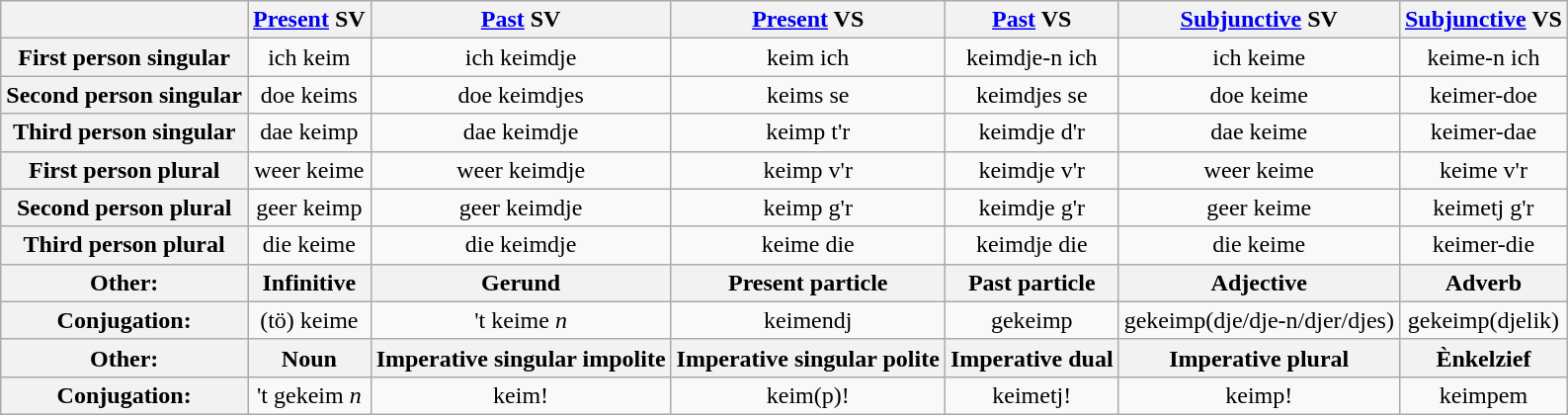<table class="wikitable" style="text-align: center;">
<tr>
<th></th>
<th><a href='#'>Present</a> SV</th>
<th><a href='#'>Past</a> SV</th>
<th><a href='#'>Present</a> VS</th>
<th><a href='#'>Past</a> VS</th>
<th><a href='#'>Subjunctive</a> SV</th>
<th><a href='#'>Subjunctive</a> VS</th>
</tr>
<tr>
<th>First person singular</th>
<td>ich keim</td>
<td>ich keimdje</td>
<td>keim ich</td>
<td>keimdje-n ich</td>
<td>ich keime</td>
<td>keime-n ich</td>
</tr>
<tr>
<th>Second person singular</th>
<td>doe keims</td>
<td>doe keimdjes</td>
<td>keims se</td>
<td>keimdjes se</td>
<td>doe keime</td>
<td>keimer-doe</td>
</tr>
<tr>
<th>Third person singular</th>
<td>dae keimp</td>
<td>dae keimdje</td>
<td>keimp t'r</td>
<td>keimdje d'r</td>
<td>dae keime</td>
<td>keimer-dae</td>
</tr>
<tr>
<th>First person plural</th>
<td>weer keime</td>
<td>weer keimdje</td>
<td>keimp v'r</td>
<td>keimdje v'r</td>
<td>weer keime</td>
<td>keime v'r</td>
</tr>
<tr>
<th>Second person plural</th>
<td>geer keimp</td>
<td>geer keimdje</td>
<td>keimp g'r</td>
<td>keimdje g'r</td>
<td>geer keime</td>
<td>keimetj g'r</td>
</tr>
<tr>
<th>Third person plural</th>
<td>die keime</td>
<td>die keimdje</td>
<td>keime die</td>
<td>keimdje die</td>
<td>die keime</td>
<td>keimer-die</td>
</tr>
<tr>
<th>Other:</th>
<th>Infinitive</th>
<th>Gerund</th>
<th>Present particle</th>
<th>Past particle</th>
<th>Adjective</th>
<th>Adverb</th>
</tr>
<tr>
<th>Conjugation:</th>
<td>(tö) keime</td>
<td>'t keime <em>n</em></td>
<td>keimendj</td>
<td>gekeimp</td>
<td>gekeimp(dje/dje-n/djer/djes)</td>
<td>gekeimp(djelik)</td>
</tr>
<tr>
<th>Other:</th>
<th>Noun</th>
<th>Imperative singular impolite</th>
<th>Imperative singular polite</th>
<th>Imperative dual</th>
<th>Imperative plural</th>
<th>Ènkelzief</th>
</tr>
<tr>
<th>Conjugation:</th>
<td>'t gekeim <em>n</em></td>
<td>keim!</td>
<td>keim(p)!</td>
<td>keimetj!</td>
<td>keimp!</td>
<td>keimpem</td>
</tr>
</table>
